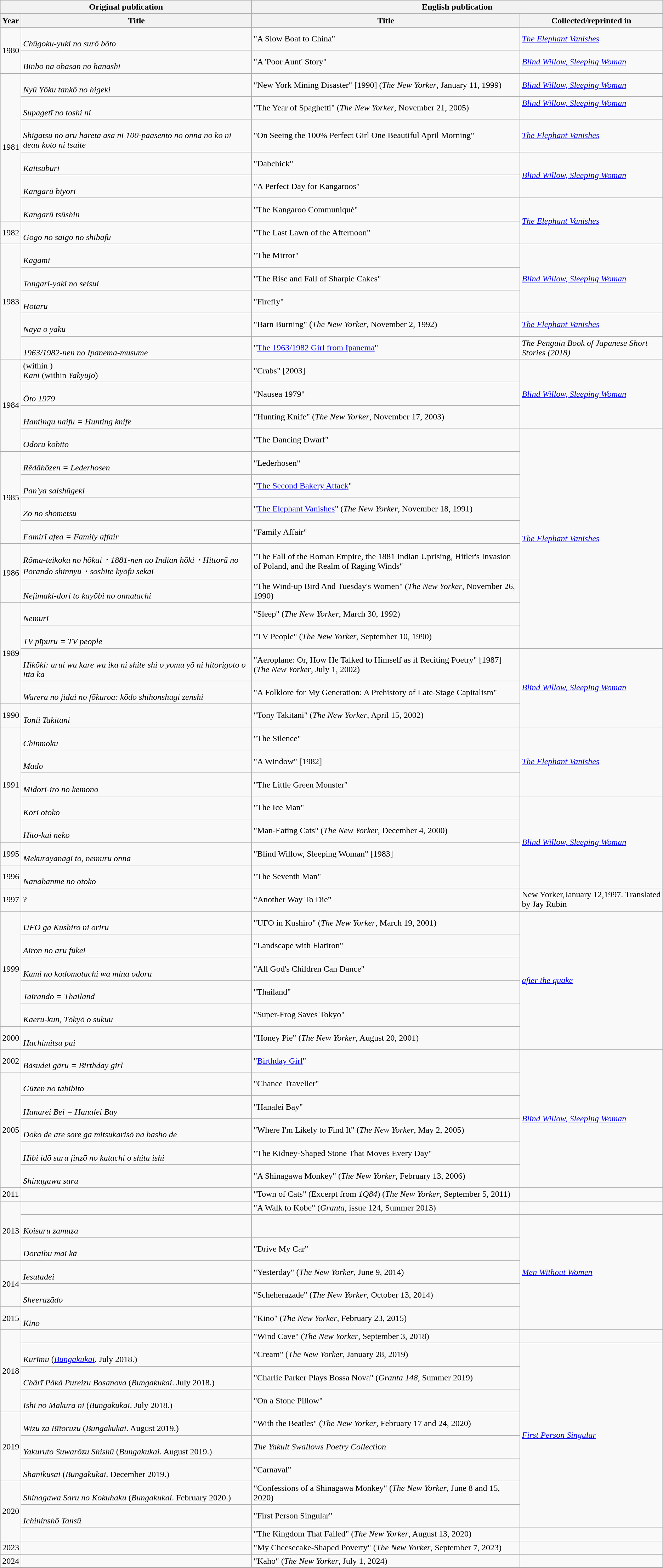<table class="sortable wikitable">
<tr>
<th colspan="2">Original publication</th>
<th colspan="2">English publication</th>
</tr>
<tr>
<th scope="col">Year</th>
<th scope="col">Title</th>
<th scope="col">Title</th>
<th scope="col">Collected/reprinted in</th>
</tr>
<tr>
<td rowspan="2">1980</td>
<td><br><em>Chūgoku-yuki no surō bōto</em></td>
<td>"A Slow Boat to China"</td>
<td><em><a href='#'>The Elephant Vanishes</a></em></td>
</tr>
<tr>
<td><br><em>Binbō na obasan no hanashi</em></td>
<td>"A 'Poor Aunt' Story" </td>
<td><em><a href='#'>Blind Willow, Sleeping Woman</a></em></td>
</tr>
<tr>
<td rowspan="6">1981</td>
<td><br><em>Nyū Yōku tankō no higeki</em></td>
<td>"New York Mining Disaster" [1990] (<em>The New Yorker</em>, January 11, 1999)</td>
<td><em><a href='#'>Blind Willow, Sleeping Woman</a></em></td>
</tr>
<tr>
<td><br><em>Supagetī no toshi ni</em></td>
<td>"The Year of Spaghetti" (<em>The New Yorker</em>, November 21, 2005)</td>
<td><em><a href='#'>Blind Willow, Sleeping Woman</a></em><br><br></td>
</tr>
<tr>
<td><br><em>Shigatsu no aru hareta asa ni 100-paasento no onna no ko ni deau koto ni tsuite</em></td>
<td>"On Seeing the 100% Perfect Girl One Beautiful April Morning"</td>
<td><em><a href='#'>The Elephant Vanishes</a></em></td>
</tr>
<tr>
<td><br><em>Kaitsuburi</em></td>
<td>"Dabchick"</td>
<td rowspan="2"><em><a href='#'>Blind Willow, Sleeping Woman</a></em></td>
</tr>
<tr>
<td><br><em>Kangarū biyori</em></td>
<td>"A Perfect Day for Kangaroos"</td>
</tr>
<tr>
<td><br><em>Kangarū tsūshin</em></td>
<td>"The Kangaroo Communiqué"</td>
<td rowspan="2"><em><a href='#'>The Elephant Vanishes</a></em></td>
</tr>
<tr>
<td>1982</td>
<td><br><em>Gogo no saigo no shibafu</em></td>
<td>"The Last Lawn of the Afternoon"</td>
</tr>
<tr>
<td rowspan="5">1983</td>
<td><br><em>Kagami</em></td>
<td>"The Mirror"</td>
<td rowspan="3"><em><a href='#'>Blind Willow, Sleeping Woman</a></em></td>
</tr>
<tr>
<td><br><em>Tongari-yaki no seisui</em></td>
<td>"The Rise and Fall of Sharpie Cakes"</td>
</tr>
<tr>
<td><br><em>Hotaru</em></td>
<td>"Firefly"</td>
</tr>
<tr>
<td><br><em>Naya o yaku</em></td>
<td>"Barn Burning" (<em>The New Yorker</em>, November 2, 1992)</td>
<td><em><a href='#'>The Elephant Vanishes</a></em></td>
</tr>
<tr>
<td><br><em>1963/1982-nen no Ipanema-musume</em></td>
<td>"<a href='#'>The 1963/1982 Girl from Ipanema</a>"</td>
<td><em>The Penguin Book of Japanese Short Stories (2018)</em></td>
</tr>
<tr>
<td rowspan="4">1984</td>
<td> (within )<br><em>Kani</em> (within <em>Yakyūjō</em>)</td>
<td>"Crabs" [2003]</td>
<td rowspan="3"><em><a href='#'>Blind Willow, Sleeping Woman</a></em></td>
</tr>
<tr>
<td><br><em>Ōto 1979</em></td>
<td>"Nausea 1979"</td>
</tr>
<tr>
<td><br><em>Hantingu naifu = Hunting knife</em></td>
<td>"Hunting Knife" (<em>The New Yorker</em>, November 17, 2003)</td>
</tr>
<tr>
<td><br><em>Odoru kobito</em></td>
<td>"The Dancing Dwarf"</td>
<td rowspan="9"><em><a href='#'>The Elephant Vanishes</a></em></td>
</tr>
<tr>
<td rowspan="4">1985</td>
<td><br><em>Rēdāhōzen = Lederhosen</em></td>
<td>"Lederhosen"</td>
</tr>
<tr>
<td><br><em>Pan'ya saishūgeki</em></td>
<td>"<a href='#'>The Second Bakery Attack</a>"</td>
</tr>
<tr>
<td><br><em>Zō no shōmetsu</em></td>
<td>"<a href='#'>The Elephant Vanishes</a>" (<em>The New Yorker</em>, November 18, 1991)</td>
</tr>
<tr>
<td><br><em>Famirī afea = Family affair</em></td>
<td>"Family Affair"</td>
</tr>
<tr>
<td rowspan="2">1986</td>
<td><br><em>Rōma-teikoku no hōkai・1881-nen no Indian hōki・Hittorā no Pōrando shinnyū・soshite kyōfū sekai</em></td>
<td>"The Fall of the Roman Empire, the 1881 Indian Uprising, Hitler's Invasion of Poland, and the Realm of Raging Winds"</td>
</tr>
<tr>
<td><br><em>Nejimaki-dori to kayōbi no onnatachi</em></td>
<td>"The Wind-up Bird And Tuesday's Women" (<em>The New Yorker</em>, November 26, 1990)</td>
</tr>
<tr>
<td rowspan="4">1989</td>
<td><br><em>Nemuri</em></td>
<td>"Sleep" (<em>The New Yorker</em>, March 30, 1992)</td>
</tr>
<tr>
<td><br><em>TV pīpuru = TV people</em></td>
<td>"TV People" (<em>The New Yorker</em>, September 10, 1990)</td>
</tr>
<tr>
<td><br><em>Hikōki: arui wa kare wa ika ni shite shi o yomu yō ni hitorigoto o itta ka</em></td>
<td>"Aeroplane: Or, How He Talked to Himself as if Reciting Poetry" [1987] (<em>The New Yorker</em>, July 1, 2002)</td>
<td rowspan="3"><em><a href='#'>Blind Willow, Sleeping Woman</a></em></td>
</tr>
<tr>
<td><br><em>Warera no jidai no fōkuroa: kōdo shihonshugi zenshi</em></td>
<td>"A Folklore for My Generation: A Prehistory of Late-Stage Capitalism"</td>
</tr>
<tr>
<td>1990</td>
<td><br><em>Tonii Takitani</em></td>
<td>"Tony Takitani" (<em>The New Yorker</em>, April 15, 2002)</td>
</tr>
<tr>
<td rowspan="5">1991</td>
<td><br><em>Chinmoku</em></td>
<td>"The Silence"</td>
<td rowspan="3"><em><a href='#'>The Elephant Vanishes</a></em></td>
</tr>
<tr>
<td><br><em>Mado</em></td>
<td>"A Window" [1982]</td>
</tr>
<tr>
<td><br><em>Midori-iro no kemono</em></td>
<td>"The Little Green Monster"</td>
</tr>
<tr>
<td><br><em>Kōri otoko</em></td>
<td>"The Ice Man"</td>
<td rowspan="4"><em><a href='#'>Blind Willow, Sleeping Woman</a></em></td>
</tr>
<tr>
<td><br><em>Hito-kui neko</em></td>
<td>"Man-Eating Cats" (<em>The New Yorker</em>, December 4, 2000)</td>
</tr>
<tr>
<td>1995</td>
<td><br><em>Mekurayanagi to, nemuru onna</em></td>
<td>"Blind Willow, Sleeping Woman" [1983]</td>
</tr>
<tr>
<td>1996</td>
<td><br><em>Nanabanme no otoko</em></td>
<td>"The Seventh Man"</td>
</tr>
<tr>
<td>1997</td>
<td>?</td>
<td>“Another Way To Die”</td>
<td>New Yorker,January 12,1997. Translated by Jay Rubin</td>
</tr>
<tr>
<td rowspan="5">1999</td>
<td><br><em>UFO ga Kushiro ni oriru</em></td>
<td>"UFO in Kushiro" (<em>The New Yorker</em>, March 19, 2001)</td>
<td rowspan="6"><em><a href='#'>after the quake</a></em></td>
</tr>
<tr>
<td><br><em>Airon no aru fūkei</em></td>
<td>"Landscape with Flatiron"</td>
</tr>
<tr>
<td><br><em>Kami no kodomotachi wa mina odoru</em></td>
<td>"All God's Children Can Dance"</td>
</tr>
<tr>
<td><br><em>Tairando = Thailand</em></td>
<td>"Thailand"</td>
</tr>
<tr>
<td><br><em>Kaeru-kun, Tōkyō o sukuu</em></td>
<td>"Super-Frog Saves Tokyo"</td>
</tr>
<tr>
<td>2000</td>
<td><br><em>Hachimitsu pai</em></td>
<td>"Honey Pie" (<em>The New Yorker</em>, August 20, 2001)</td>
</tr>
<tr>
<td>2002</td>
<td><br><em>Bāsudei gāru = Birthday girl</em></td>
<td>"<a href='#'>Birthday Girl</a>"</td>
<td rowspan="6"><em><a href='#'>Blind Willow, Sleeping Woman</a></em></td>
</tr>
<tr>
<td rowspan="5">2005</td>
<td><br><em>Gūzen no tabibito</em></td>
<td>"Chance Traveller"</td>
</tr>
<tr>
<td><br><em>Hanarei Bei = Hanalei Bay</em></td>
<td>"Hanalei Bay"</td>
</tr>
<tr>
<td><br><em>Doko de are sore ga mitsukarisō na basho de</em></td>
<td>"Where I'm Likely to Find It" (<em>The New Yorker</em>, May 2, 2005)</td>
</tr>
<tr>
<td><br><em>Hibi idō suru jinzō no katachi o shita ishi</em></td>
<td>"The Kidney-Shaped Stone That Moves Every Day"</td>
</tr>
<tr>
<td><br><em>Shinagawa saru</em></td>
<td>"A Shinagawa Monkey" (<em>The New Yorker</em>, February 13, 2006)</td>
</tr>
<tr>
<td>2011</td>
<td> </td>
<td>"Town of Cats" (Excerpt from <em>1Q84</em>) (<em>The New Yorker</em>, September 5, 2011)</td>
<td></td>
</tr>
<tr>
<td rowspan="3">2013</td>
<td> </td>
<td>"A Walk to Kobe" (<em>Granta</em>, issue 124, Summer 2013)</td>
<td></td>
</tr>
<tr>
<td><br><em>Koisuru zamuza</em></td>
<td></td>
<td rowspan="5"><em><a href='#'>Men Without Women</a></em></td>
</tr>
<tr>
<td><br><em>Doraibu mai kā</em></td>
<td>"Drive My Car"</td>
</tr>
<tr>
<td rowspan="2">2014</td>
<td><br><em>Iesutadei</em></td>
<td>"Yesterday" (<em>The New Yorker</em>, June 9, 2014)</td>
</tr>
<tr>
<td><br><em>Sheerazādo</em></td>
<td>"Scheherazade" (<em>The New Yorker</em>, October 13, 2014)</td>
</tr>
<tr>
<td>2015</td>
<td><br><em>Kino</em></td>
<td>"Kino" (<em>The New Yorker</em>, February 23, 2015)</td>
</tr>
<tr>
<td rowspan="4">2018</td>
<td> </td>
<td>"Wind Cave" (<em>The New Yorker</em>, September 3, 2018)</td>
<td></td>
</tr>
<tr>
<td><br><em>Kurīmu</em> (<em><a href='#'>Bungakukai</a></em>. July 2018.)</td>
<td>"Cream" (<em>The New Yorker</em>, January 28, 2019)</td>
<td rowspan="8"><em><a href='#'>First Person Singular</a></em></td>
</tr>
<tr>
<td><br><em>Chārī Pākā Pureizu Bosanova</em> (<em>Bungakukai</em>. July 2018.)</td>
<td>"Charlie Parker Plays Bossa Nova" (<em>Granta 148,</em> Summer 2019)</td>
</tr>
<tr>
<td><br><em>Ishi no Makura ni</em> (<em>Bungakukai</em>. July 2018.)</td>
<td>"On a Stone Pillow"</td>
</tr>
<tr>
<td rowspan="3">2019</td>
<td><br><em>Wizu za Bītoruzu</em> (<em>Bungakukai</em>. August 2019.)</td>
<td>"With the Beatles" (<em>The New Yorker</em>, February 17 and 24, 2020)</td>
</tr>
<tr>
<td><br><em>Yakuruto Suwarōzu Shishū</em> (<em>Bungakukai</em>. August 2019.)</td>
<td><em>The Yakult Swallows Poetry Collection</em></td>
</tr>
<tr>
<td><br><em>Shanikusai</em> (<em>Bungakukai</em>. December 2019.)</td>
<td>"Carnaval"</td>
</tr>
<tr>
<td rowspan="3">2020</td>
<td><br><em>Shinagawa Saru no Kokuhaku</em> (<em>Bungakukai</em>. February 2020.)</td>
<td>"Confessions of a Shinagawa Monkey" (<em>The New Yorker</em>, June 8 and 15, 2020)</td>
</tr>
<tr>
<td><br><em>Ichininshō Tansū</em></td>
<td>"First Person Singular"</td>
</tr>
<tr>
<td> </td>
<td>"The Kingdom That Failed" (<em>The New Yorker</em>, August 13, 2020)</td>
<td></td>
</tr>
<tr>
<td rowspan="1">2023</td>
<td> </td>
<td>"My Cheesecake-Shaped Poverty" (<em>The New Yorker</em>, September 7, 2023)</td>
<td></td>
</tr>
<tr>
<td rowspan="1">2024</td>
<td> </td>
<td>"Kaho" (<em>The New Yorker</em>, July 1, 2024)</td>
<td></td>
</tr>
</table>
